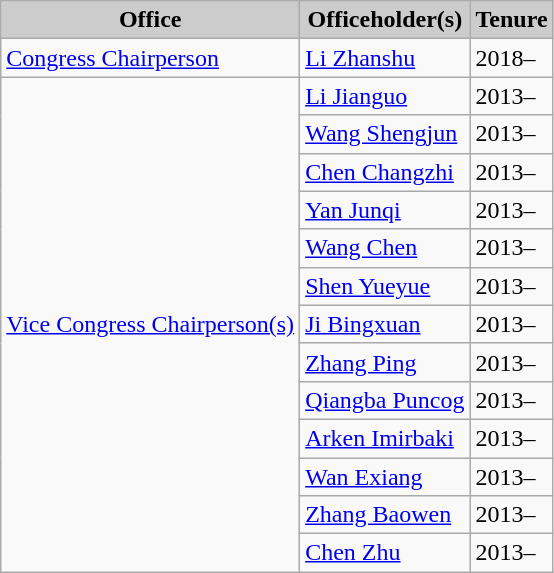<table class="wikitable">
<tr>
<th style="background:#ccc;">Office</th>
<th style="background:#ccc;">Officeholder(s)</th>
<th style="background:#ccc;">Tenure</th>
</tr>
<tr>
<td><a href='#'>Congress Chairperson</a></td>
<td><a href='#'>Li Zhanshu</a></td>
<td>2018–</td>
</tr>
<tr>
<td rowspan="13"><a href='#'>Vice Congress Chairperson(s)</a></td>
<td><a href='#'>Li Jianguo</a></td>
<td>2013–</td>
</tr>
<tr>
<td><a href='#'>Wang Shengjun</a></td>
<td>2013–</td>
</tr>
<tr>
<td><a href='#'>Chen Changzhi</a> </td>
<td>2013–</td>
</tr>
<tr>
<td><a href='#'>Yan Junqi</a> </td>
<td>2013–</td>
</tr>
<tr>
<td><a href='#'>Wang Chen</a></td>
<td>2013–</td>
</tr>
<tr>
<td><a href='#'>Shen Yueyue</a> </td>
<td>2013–</td>
</tr>
<tr>
<td><a href='#'>Ji Bingxuan</a></td>
<td>2013–</td>
</tr>
<tr>
<td><a href='#'>Zhang Ping</a></td>
<td>2013–</td>
</tr>
<tr>
<td><a href='#'>Qiangba Puncog</a> </td>
<td>2013–</td>
</tr>
<tr>
<td><a href='#'>Arken Imirbaki</a> </td>
<td>2013–</td>
</tr>
<tr>
<td><a href='#'>Wan Exiang</a> </td>
<td>2013–</td>
</tr>
<tr>
<td><a href='#'>Zhang Baowen</a> </td>
<td>2013–</td>
</tr>
<tr>
<td><a href='#'>Chen Zhu</a> </td>
<td>2013–</td>
</tr>
</table>
